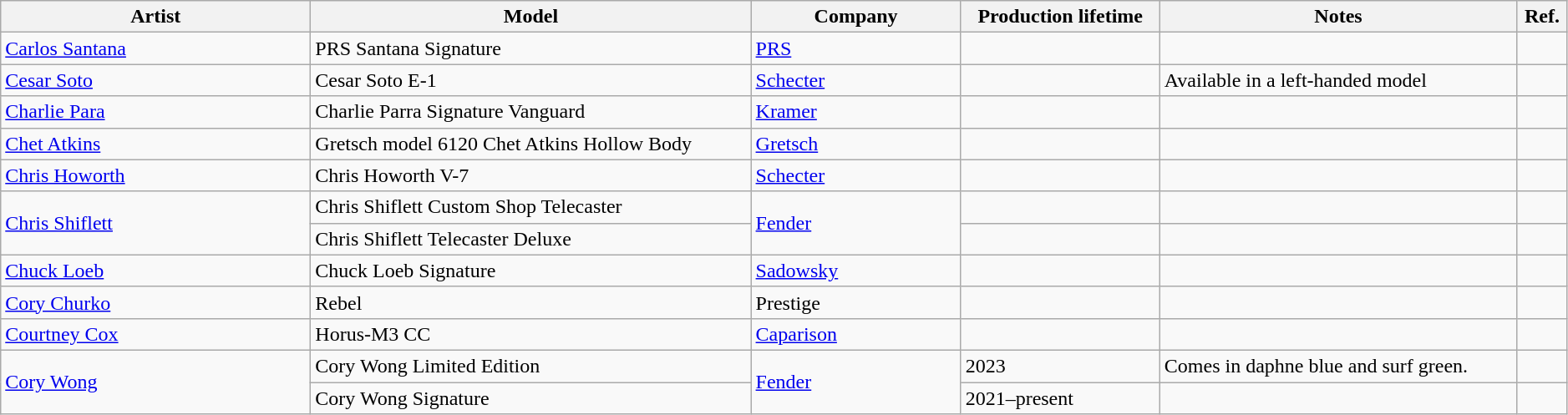<table class="wikitable sortable plainrowheaders" style="width:99%;">
<tr>
<th scope="col" style="width:15em;">Artist</th>
<th scope="col">Model</th>
<th scope="col" style="width:10em;">Company</th>
<th scope="col">Production lifetime</th>
<th scope="col" class="unsortable">Notes</th>
<th scope="col">Ref.</th>
</tr>
<tr>
<td><a href='#'>Carlos Santana</a></td>
<td>PRS Santana Signature</td>
<td><a href='#'>PRS</a></td>
<td></td>
<td></td>
<td></td>
</tr>
<tr>
<td><a href='#'>Cesar Soto</a></td>
<td>Cesar Soto E-1</td>
<td><a href='#'>Schecter</a></td>
<td></td>
<td>Available in a left-handed model</td>
<td></td>
</tr>
<tr>
<td><a href='#'>Charlie Para</a></td>
<td>Charlie Parra Signature Vanguard</td>
<td><a href='#'>Kramer</a></td>
<td></td>
<td></td>
<td></td>
</tr>
<tr>
<td><a href='#'>Chet Atkins</a></td>
<td>Gretsch model 6120 Chet Atkins Hollow Body</td>
<td><a href='#'>Gretsch</a></td>
<td></td>
<td></td>
<td></td>
</tr>
<tr>
<td><a href='#'>Chris Howorth</a></td>
<td>Chris Howorth V-7</td>
<td><a href='#'>Schecter</a></td>
<td></td>
<td></td>
<td></td>
</tr>
<tr>
<td rowspan="2"><a href='#'>Chris Shiflett</a></td>
<td>Chris Shiflett Custom Shop Telecaster</td>
<td rowspan=2><a href='#'>Fender</a></td>
<td></td>
<td></td>
<td></td>
</tr>
<tr>
<td>Chris Shiflett Telecaster Deluxe</td>
<td></td>
<td></td>
<td></td>
</tr>
<tr>
<td><a href='#'>Chuck Loeb</a></td>
<td>Chuck Loeb Signature</td>
<td><a href='#'>Sadowsky</a></td>
<td></td>
<td></td>
<td></td>
</tr>
<tr>
<td><a href='#'>Cory Churko</a></td>
<td>Rebel</td>
<td>Prestige</td>
<td></td>
<td></td>
<td></td>
</tr>
<tr>
<td><a href='#'>Courtney Cox</a></td>
<td>Horus-M3 CC</td>
<td><a href='#'>Caparison</a></td>
<td></td>
<td></td>
<td></td>
</tr>
<tr>
<td rowspan=2><a href='#'>Cory Wong</a></td>
<td>Cory Wong Limited Edition</td>
<td rowspan=2><a href='#'>Fender</a></td>
<td>2023</td>
<td>Comes in daphne blue and surf green.</td>
<td></td>
</tr>
<tr>
<td>Cory Wong Signature</td>
<td>2021–present</td>
<td></td>
<td></td>
</tr>
</table>
